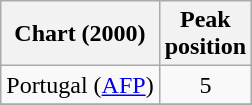<table class="wikitable sortable">
<tr>
<th>Chart (2000)</th>
<th>Peak<br>position</th>
</tr>
<tr>
<td>Portugal (<a href='#'>AFP</a>)</td>
<td align="center">5</td>
</tr>
<tr>
</tr>
<tr>
</tr>
<tr>
</tr>
<tr>
</tr>
</table>
